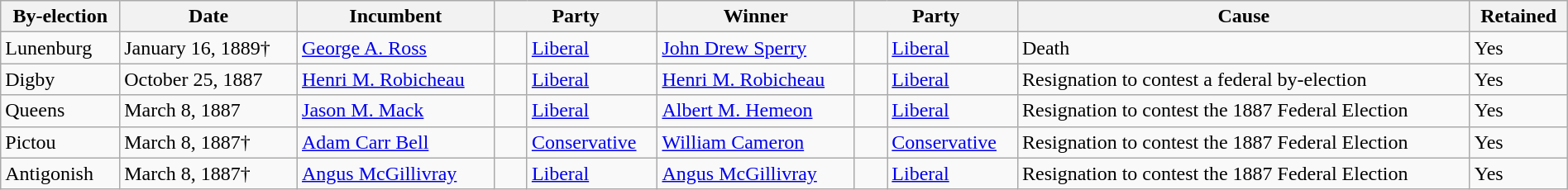<table class=wikitable style="width:100%">
<tr>
<th>By-election</th>
<th>Date</th>
<th>Incumbent</th>
<th colspan=2>Party</th>
<th>Winner</th>
<th colspan=2>Party</th>
<th>Cause</th>
<th>Retained</th>
</tr>
<tr>
<td>Lunenburg</td>
<td>January 16, 1889†</td>
<td><a href='#'>George A. Ross</a></td>
<td>    </td>
<td><a href='#'>Liberal</a></td>
<td><a href='#'>John Drew Sperry</a></td>
<td>    </td>
<td><a href='#'>Liberal</a></td>
<td>Death</td>
<td>Yes</td>
</tr>
<tr>
<td>Digby</td>
<td>October 25, 1887</td>
<td><a href='#'>Henri M. Robicheau</a></td>
<td>    </td>
<td><a href='#'>Liberal</a></td>
<td><a href='#'>Henri M. Robicheau</a></td>
<td>    </td>
<td><a href='#'>Liberal</a></td>
<td>Resignation to contest a federal by-election</td>
<td>Yes</td>
</tr>
<tr>
<td>Queens</td>
<td>March 8, 1887</td>
<td><a href='#'>Jason M. Mack</a></td>
<td>    </td>
<td><a href='#'>Liberal</a></td>
<td><a href='#'>Albert M. Hemeon</a></td>
<td>    </td>
<td><a href='#'>Liberal</a></td>
<td>Resignation to contest the 1887 Federal Election</td>
<td>Yes</td>
</tr>
<tr>
<td>Pictou</td>
<td>March 8, 1887†</td>
<td><a href='#'>Adam Carr Bell</a></td>
<td>    </td>
<td><a href='#'>Conservative</a></td>
<td><a href='#'>William Cameron</a></td>
<td>    </td>
<td><a href='#'>Conservative</a></td>
<td>Resignation to contest the 1887 Federal Election</td>
<td>Yes</td>
</tr>
<tr>
<td>Antigonish</td>
<td>March 8, 1887†</td>
<td><a href='#'>Angus McGillivray</a></td>
<td>    </td>
<td><a href='#'>Liberal</a></td>
<td><a href='#'>Angus McGillivray</a></td>
<td>    </td>
<td><a href='#'>Liberal</a></td>
<td>Resignation to contest the 1887 Federal Election</td>
<td>Yes</td>
</tr>
</table>
